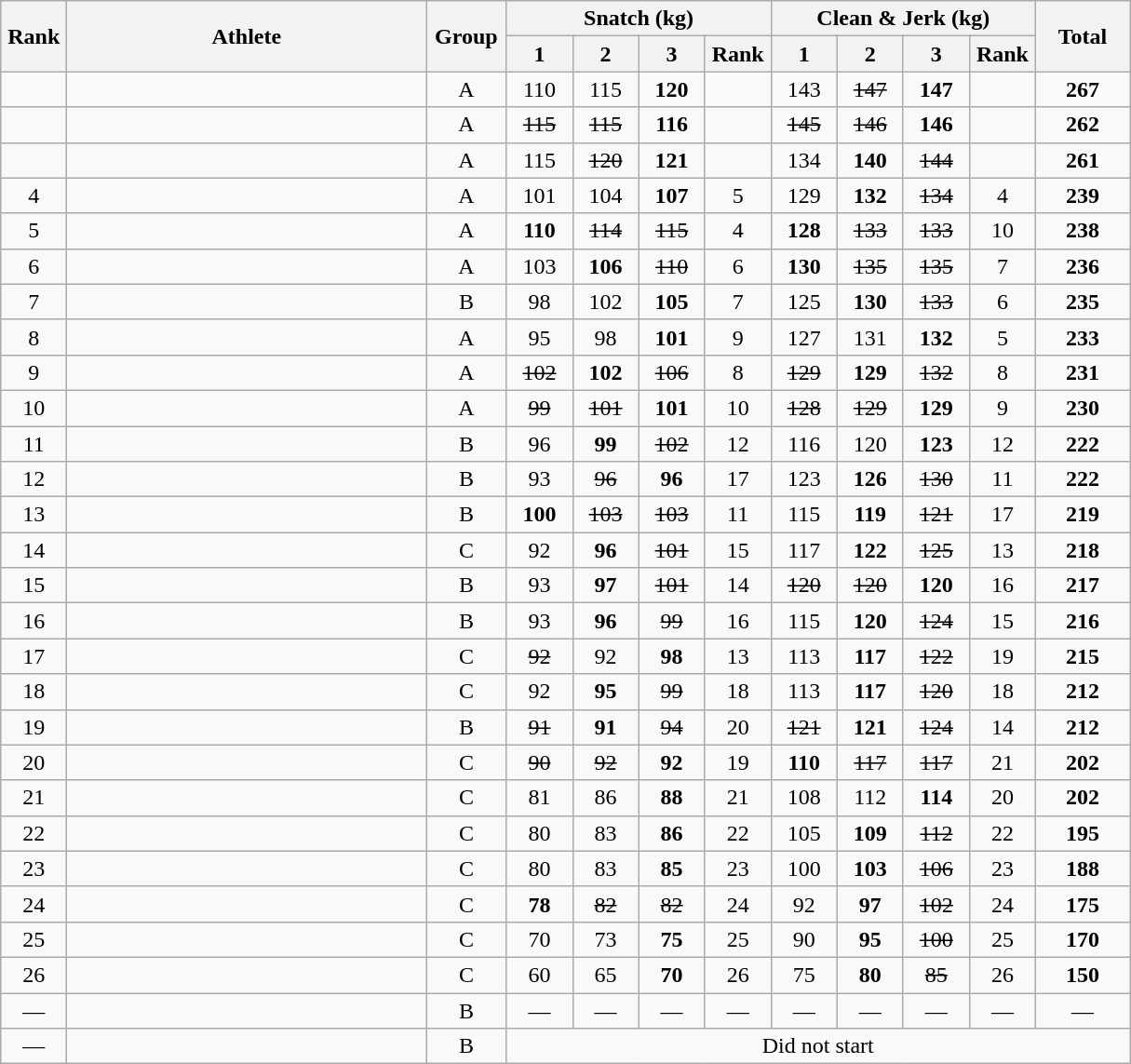<table class = "wikitable" style="text-align:center;">
<tr>
<th rowspan=2 width=40>Rank</th>
<th rowspan=2 width=250>Athlete</th>
<th rowspan=2 width=50>Group</th>
<th colspan=4>Snatch (kg)</th>
<th colspan=4>Clean & Jerk (kg)</th>
<th rowspan=2 width=60>Total</th>
</tr>
<tr>
<th width=40>1</th>
<th width=40>2</th>
<th width=40>3</th>
<th width=40>Rank</th>
<th width=40>1</th>
<th width=40>2</th>
<th width=40>3</th>
<th width=40>Rank</th>
</tr>
<tr>
<td></td>
<td align=left></td>
<td>A</td>
<td>110</td>
<td>115</td>
<td><strong>120</strong></td>
<td></td>
<td>143</td>
<td><s>147</s></td>
<td><strong>147</strong></td>
<td></td>
<td><strong>267</strong></td>
</tr>
<tr>
<td></td>
<td align=left></td>
<td>A</td>
<td><s>115</s></td>
<td><s>115</s></td>
<td><strong>116</strong></td>
<td></td>
<td><s>145</s></td>
<td><s>146</s></td>
<td><strong>146</strong></td>
<td></td>
<td><strong>262</strong></td>
</tr>
<tr>
<td></td>
<td align=left></td>
<td>A</td>
<td>115</td>
<td><s>120</s></td>
<td><strong>121</strong></td>
<td></td>
<td>134</td>
<td><strong>140</strong></td>
<td><s>144</s></td>
<td></td>
<td><strong>261</strong></td>
</tr>
<tr>
<td>4</td>
<td align=left></td>
<td>A</td>
<td>101</td>
<td>104</td>
<td><strong>107</strong></td>
<td>5</td>
<td>129</td>
<td><strong>132</strong></td>
<td><s>134</s></td>
<td>4</td>
<td><strong>239</strong></td>
</tr>
<tr>
<td>5</td>
<td align=left></td>
<td>A</td>
<td><strong>110</strong></td>
<td><s>114</s></td>
<td><s>115</s></td>
<td>4</td>
<td><strong>128</strong></td>
<td><s>133</s></td>
<td><s>133</s></td>
<td>10</td>
<td><strong>238</strong></td>
</tr>
<tr>
<td>6</td>
<td align=left></td>
<td>A</td>
<td>103</td>
<td><strong>106</strong></td>
<td><s>110</s></td>
<td>6</td>
<td><strong>130</strong></td>
<td><s>135</s></td>
<td><s>135</s></td>
<td>7</td>
<td><strong>236</strong></td>
</tr>
<tr>
<td>7</td>
<td align=left></td>
<td>B</td>
<td>98</td>
<td>102</td>
<td><strong>105</strong></td>
<td>7</td>
<td>125</td>
<td><strong>130</strong></td>
<td><s>133</s></td>
<td>6</td>
<td><strong>235</strong></td>
</tr>
<tr>
<td>8</td>
<td align=left></td>
<td>A</td>
<td>95</td>
<td>98</td>
<td><strong>101</strong></td>
<td>9</td>
<td>127</td>
<td>131</td>
<td><strong>132</strong></td>
<td>5</td>
<td><strong>233</strong></td>
</tr>
<tr>
<td>9</td>
<td align=left></td>
<td>A</td>
<td><s>102</s></td>
<td><strong>102</strong></td>
<td><s>106</s></td>
<td>8</td>
<td><s>129</s></td>
<td><strong>129</strong></td>
<td><s>132</s></td>
<td>8</td>
<td><strong>231</strong></td>
</tr>
<tr>
<td>10</td>
<td align=left></td>
<td>A</td>
<td><s>99</s></td>
<td><s>101</s></td>
<td><strong>101</strong></td>
<td>10</td>
<td><s>128</s></td>
<td><s>129</s></td>
<td><strong>129</strong></td>
<td>9</td>
<td><strong>230</strong></td>
</tr>
<tr>
<td>11</td>
<td align=left></td>
<td>B</td>
<td>96</td>
<td><strong>99</strong></td>
<td><s>102</s></td>
<td>12</td>
<td>116</td>
<td>120</td>
<td><strong>123</strong></td>
<td>12</td>
<td><strong>222</strong></td>
</tr>
<tr>
<td>12</td>
<td align=left></td>
<td>B</td>
<td>93</td>
<td><s>96</s></td>
<td><strong>96</strong></td>
<td>17</td>
<td>123</td>
<td><strong>126</strong></td>
<td><s>130</s></td>
<td>11</td>
<td><strong>222</strong></td>
</tr>
<tr>
<td>13</td>
<td align=left></td>
<td>B</td>
<td><strong>100</strong></td>
<td><s>103</s></td>
<td><s>103</s></td>
<td>11</td>
<td>115</td>
<td><strong>119</strong></td>
<td><s>121</s></td>
<td>17</td>
<td><strong>219</strong></td>
</tr>
<tr>
<td>14</td>
<td align=left></td>
<td>C</td>
<td>92</td>
<td><strong>96</strong></td>
<td><s>101</s></td>
<td>15</td>
<td>117</td>
<td><strong>122</strong></td>
<td><s>125</s></td>
<td>13</td>
<td><strong>218</strong></td>
</tr>
<tr>
<td>15</td>
<td align=left></td>
<td>B</td>
<td>93</td>
<td><strong>97</strong></td>
<td><s>101</s></td>
<td>14</td>
<td><s>120</s></td>
<td><s>120</s></td>
<td><strong>120</strong></td>
<td>16</td>
<td><strong>217</strong></td>
</tr>
<tr>
<td>16</td>
<td align=left></td>
<td>B</td>
<td>93</td>
<td><strong>96</strong></td>
<td><s>99</s></td>
<td>16</td>
<td>115</td>
<td><strong>120</strong></td>
<td><s>124</s></td>
<td>15</td>
<td><strong>216</strong></td>
</tr>
<tr>
<td>17</td>
<td align=left></td>
<td>C</td>
<td><s>92</s></td>
<td>92</td>
<td><strong>98</strong></td>
<td>13</td>
<td>113</td>
<td><strong>117</strong></td>
<td><s>122</s></td>
<td>19</td>
<td><strong>215</strong></td>
</tr>
<tr>
<td>18</td>
<td align=left></td>
<td>C</td>
<td>92</td>
<td><strong>95</strong></td>
<td><s>99</s></td>
<td>18</td>
<td>113</td>
<td><strong>117</strong></td>
<td><s>120</s></td>
<td>18</td>
<td><strong>212</strong></td>
</tr>
<tr>
<td>19</td>
<td align=left></td>
<td>B</td>
<td><s>91</s></td>
<td><strong>91</strong></td>
<td><s>94</s></td>
<td>20</td>
<td><s>121</s></td>
<td><strong>121</strong></td>
<td><s>124</s></td>
<td>14</td>
<td><strong>212</strong></td>
</tr>
<tr>
<td>20</td>
<td align=left></td>
<td>C</td>
<td><s>90</s></td>
<td><s>92</s></td>
<td><strong>92</strong></td>
<td>19</td>
<td><strong>110</strong></td>
<td><s>117</s></td>
<td><s>117</s></td>
<td>21</td>
<td><strong>202</strong></td>
</tr>
<tr>
<td>21</td>
<td align=left></td>
<td>C</td>
<td>81</td>
<td>86</td>
<td><strong>88</strong></td>
<td>21</td>
<td>108</td>
<td>112</td>
<td><strong>114</strong></td>
<td>20</td>
<td><strong>202</strong></td>
</tr>
<tr>
<td>22</td>
<td align=left></td>
<td>C</td>
<td>80</td>
<td>83</td>
<td><strong>86</strong></td>
<td>22</td>
<td>105</td>
<td><strong>109</strong></td>
<td><s>112</s></td>
<td>22</td>
<td><strong>195</strong></td>
</tr>
<tr>
<td>23</td>
<td align=left></td>
<td>C</td>
<td>80</td>
<td>83</td>
<td><strong>85</strong></td>
<td>23</td>
<td>100</td>
<td><strong>103</strong></td>
<td><s>106</s></td>
<td>23</td>
<td><strong>188</strong></td>
</tr>
<tr>
<td>24</td>
<td align=left></td>
<td>C</td>
<td><strong>78</strong></td>
<td><s>82</s></td>
<td><s>82</s></td>
<td>24</td>
<td>92</td>
<td><strong>97</strong></td>
<td><s>102</s></td>
<td>24</td>
<td><strong>175</strong></td>
</tr>
<tr>
<td>25</td>
<td align=left></td>
<td>C</td>
<td>70</td>
<td>73</td>
<td><strong>75</strong></td>
<td>25</td>
<td>90</td>
<td><strong>95</strong></td>
<td><s>100</s></td>
<td>25</td>
<td><strong>170</strong></td>
</tr>
<tr>
<td>26</td>
<td align=left></td>
<td>C</td>
<td>60</td>
<td>65</td>
<td><strong>70</strong></td>
<td>26</td>
<td>75</td>
<td><strong>80</strong></td>
<td><s>85</s></td>
<td>26</td>
<td><strong>150</strong></td>
</tr>
<tr>
<td>—</td>
<td align=left></td>
<td>B</td>
<td>—</td>
<td>—</td>
<td>—</td>
<td>—</td>
<td>—</td>
<td>—</td>
<td>—</td>
<td>—</td>
<td>—</td>
</tr>
<tr>
<td>—</td>
<td align=left></td>
<td>B</td>
<td colspan=9>Did not start</td>
</tr>
</table>
